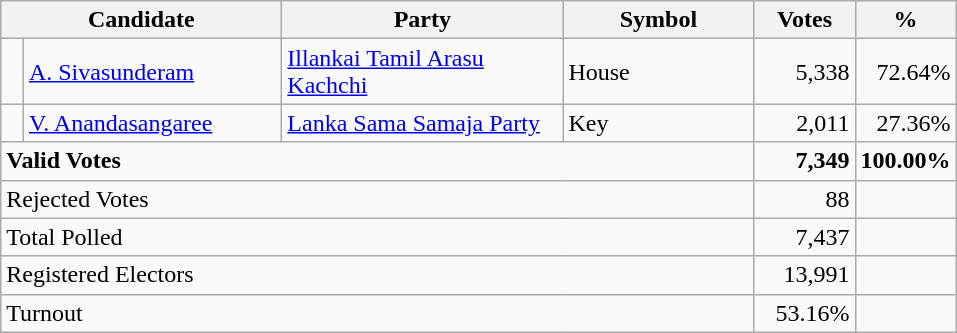<table class="wikitable" border="1" style="text-align:right;">
<tr>
<th align=left colspan=2 width="180">Candidate</th>
<th align=left width="180">Party</th>
<th align=left width="120">Symbol</th>
<th align=left width="60">Votes</th>
<th align=left width="60">%</th>
</tr>
<tr>
<td bgcolor=> </td>
<td align=left><a href='#'>A. Sivasunderam</a></td>
<td align=left><a href='#'>Illankai Tamil Arasu Kachchi</a></td>
<td align=left>House</td>
<td>5,338</td>
<td>72.64%</td>
</tr>
<tr>
<td bgcolor=> </td>
<td align=left><a href='#'>V. Anandasangaree</a></td>
<td align=left><a href='#'>Lanka Sama Samaja Party</a></td>
<td align=left>Key</td>
<td>2,011</td>
<td>27.36%</td>
</tr>
<tr>
<td align=left colspan=4><strong>Valid Votes</strong></td>
<td><strong>7,349</strong></td>
<td><strong>100.00%</strong></td>
</tr>
<tr>
<td align=left colspan=4>Rejected Votes</td>
<td>88</td>
<td></td>
</tr>
<tr>
<td align=left colspan=4>Total Polled</td>
<td>7,437</td>
<td></td>
</tr>
<tr>
<td align=left colspan=4>Registered Electors</td>
<td>13,991</td>
<td></td>
</tr>
<tr>
<td align=left colspan=4>Turnout</td>
<td>53.16%</td>
</tr>
</table>
